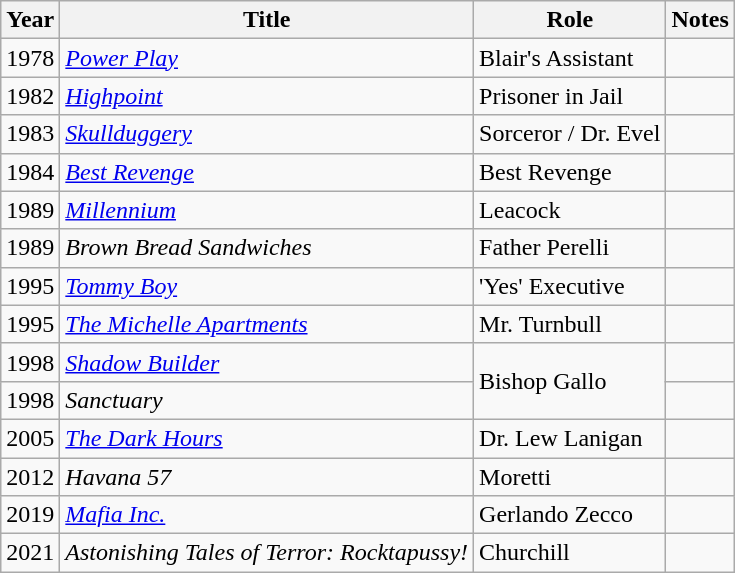<table class="wikitable sortable">
<tr>
<th>Year</th>
<th>Title</th>
<th>Role</th>
<th>Notes</th>
</tr>
<tr>
<td>1978</td>
<td><a href='#'><em>Power Play</em></a></td>
<td>Blair's Assistant</td>
<td></td>
</tr>
<tr>
<td>1982</td>
<td><a href='#'><em>Highpoint</em></a></td>
<td>Prisoner in Jail</td>
<td></td>
</tr>
<tr>
<td>1983</td>
<td><a href='#'><em>Skullduggery</em></a></td>
<td>Sorceror / Dr. Evel</td>
<td></td>
</tr>
<tr>
<td>1984</td>
<td><a href='#'><em>Best Revenge</em></a></td>
<td>Best Revenge</td>
<td></td>
</tr>
<tr>
<td>1989</td>
<td><a href='#'><em>Millennium</em></a></td>
<td>Leacock</td>
<td></td>
</tr>
<tr>
<td>1989</td>
<td><em>Brown Bread Sandwiches</em></td>
<td>Father Perelli</td>
<td></td>
</tr>
<tr>
<td>1995</td>
<td><em><a href='#'>Tommy Boy</a></em></td>
<td>'Yes' Executive</td>
<td></td>
</tr>
<tr>
<td>1995</td>
<td data-sort-value="Michelle Apartments, The"><em><a href='#'>The Michelle Apartments</a></em></td>
<td>Mr. Turnbull</td>
<td></td>
</tr>
<tr>
<td>1998</td>
<td><em><a href='#'>Shadow Builder</a></em></td>
<td rowspan="2">Bishop Gallo</td>
<td></td>
</tr>
<tr>
<td>1998</td>
<td><em>Sanctuary</em></td>
<td></td>
</tr>
<tr>
<td>2005</td>
<td data-sort-value="Dark Hours, The"><em><a href='#'>The Dark Hours</a></em></td>
<td>Dr. Lew Lanigan</td>
<td></td>
</tr>
<tr>
<td>2012</td>
<td><em>Havana 57</em></td>
<td>Moretti</td>
<td></td>
</tr>
<tr>
<td>2019</td>
<td><em><a href='#'>Mafia Inc.</a></em></td>
<td>Gerlando Zecco</td>
<td></td>
</tr>
<tr>
<td>2021</td>
<td><em>Astonishing Tales of Terror: Rocktapussy!</em></td>
<td>Churchill</td>
<td></td>
</tr>
</table>
